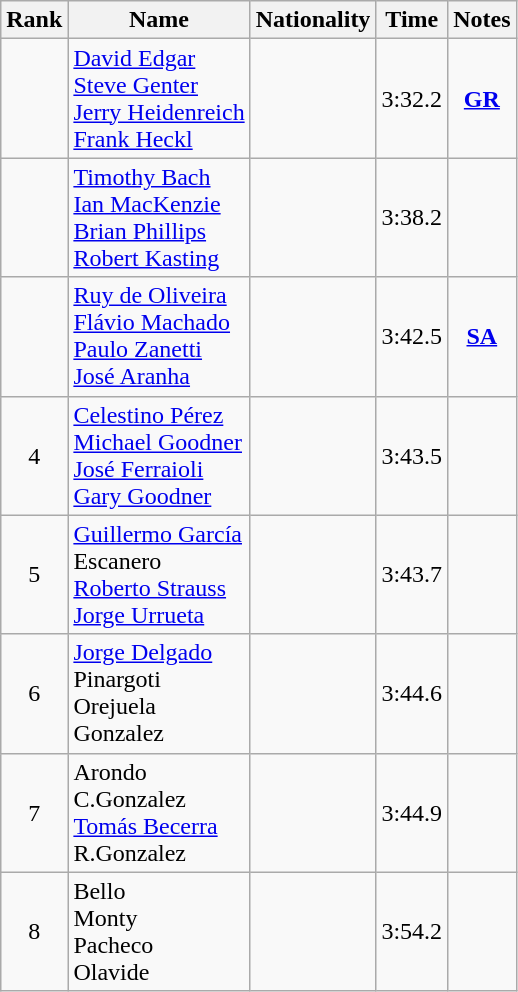<table class="wikitable sortable" style="text-align:center">
<tr>
<th>Rank</th>
<th>Name</th>
<th>Nationality</th>
<th>Time</th>
<th>Notes</th>
</tr>
<tr>
<td></td>
<td align=left><a href='#'>David Edgar</a> <br> <a href='#'>Steve Genter</a> <br> <a href='#'>Jerry Heidenreich</a> <br> <a href='#'>Frank Heckl</a></td>
<td align=left></td>
<td>3:32.2</td>
<td><strong><a href='#'>GR</a></strong></td>
</tr>
<tr>
<td></td>
<td align=left><a href='#'>Timothy Bach</a> <br> <a href='#'>Ian MacKenzie</a> <br> <a href='#'>Brian Phillips</a> <br> <a href='#'>Robert Kasting</a></td>
<td align=left></td>
<td>3:38.2</td>
<td></td>
</tr>
<tr>
<td></td>
<td align=left><a href='#'>Ruy de Oliveira</a> <br> <a href='#'>Flávio Machado</a> <br> <a href='#'>Paulo Zanetti</a> <br> <a href='#'>José Aranha</a></td>
<td align=left></td>
<td>3:42.5</td>
<td><strong><a href='#'>SA</a></strong></td>
</tr>
<tr>
<td>4</td>
<td align=left><a href='#'>Celestino Pérez</a> <br> <a href='#'>Michael Goodner</a> <br> <a href='#'>José Ferraioli</a> <br> <a href='#'>Gary Goodner</a></td>
<td align=left></td>
<td>3:43.5</td>
<td></td>
</tr>
<tr>
<td>5</td>
<td align=left><a href='#'>Guillermo García</a> <br> Escanero <br> <a href='#'>Roberto Strauss</a> <br> <a href='#'>Jorge Urrueta</a></td>
<td align=left></td>
<td>3:43.7</td>
<td></td>
</tr>
<tr>
<td>6</td>
<td align=left><a href='#'>Jorge Delgado</a> <br> Pinargoti <br> Orejuela <br> Gonzalez</td>
<td align=left></td>
<td>3:44.6</td>
<td></td>
</tr>
<tr>
<td>7</td>
<td align=left>Arondo <br> C.Gonzalez <br> <a href='#'>Tomás Becerra</a> <br> R.Gonzalez</td>
<td align=left></td>
<td>3:44.9</td>
<td></td>
</tr>
<tr>
<td>8</td>
<td align=left>Bello <br> Monty <br> Pacheco <br> Olavide</td>
<td align=left></td>
<td>3:54.2</td>
<td></td>
</tr>
</table>
